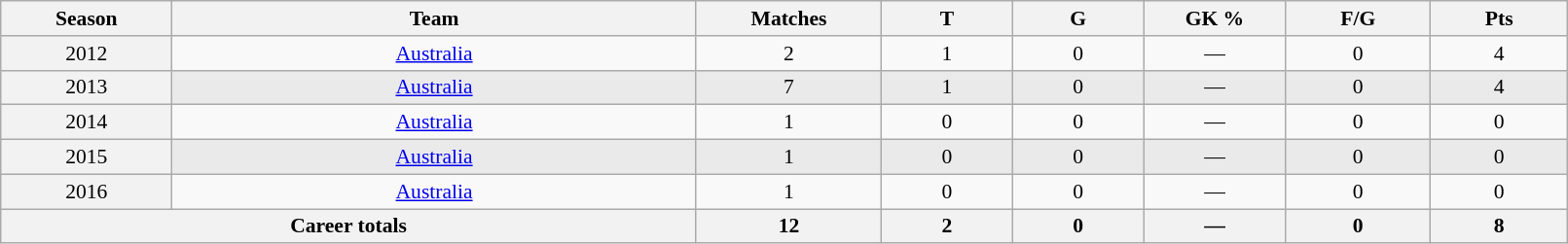<table class="wikitable sortable"  style="font-size:90%; text-align:center; width:85%;">
<tr>
<th width=2%>Season</th>
<th width=8%>Team</th>
<th width=2%>Matches</th>
<th width=2%>T</th>
<th width=2%>G</th>
<th width=2%>GK %</th>
<th width=2%>F/G</th>
<th width=2%>Pts</th>
</tr>
<tr>
<th scope="row" style="text-align:center; font-weight:normal">2012</th>
<td style="text-align:center;"><a href='#'>Australia</a></td>
<td>2</td>
<td>1</td>
<td>0</td>
<td>—</td>
<td>0</td>
<td>4</td>
</tr>
<tr style="background:#eaeaea;">
<th scope="row" style="text-align:center; font-weight:normal">2013</th>
<td style="text-align:center;"><a href='#'>Australia</a></td>
<td>7</td>
<td>1</td>
<td>0</td>
<td>—</td>
<td>0</td>
<td>4</td>
</tr>
<tr>
<th scope="row" style="text-align:center; font-weight:normal">2014</th>
<td style="text-align:center;"><a href='#'>Australia</a></td>
<td>1</td>
<td>0</td>
<td>0</td>
<td>—</td>
<td>0</td>
<td>0</td>
</tr>
<tr style="background:#eaeaea;">
<th scope="row" style="text-align:center; font-weight:normal">2015</th>
<td style="text-align:center;"><a href='#'>Australia</a></td>
<td>1</td>
<td>0</td>
<td>0</td>
<td>—</td>
<td>0</td>
<td>0</td>
</tr>
<tr>
<th scope="row" style="text-align:center; font-weight:normal">2016</th>
<td style="text-align:center;"><a href='#'>Australia</a></td>
<td>1</td>
<td>0</td>
<td>0</td>
<td>—</td>
<td>0</td>
<td>0</td>
</tr>
<tr class="sortbottom">
<th colspan=2>Career totals</th>
<th>12</th>
<th>2</th>
<th>0</th>
<th>—</th>
<th>0</th>
<th>8</th>
</tr>
</table>
